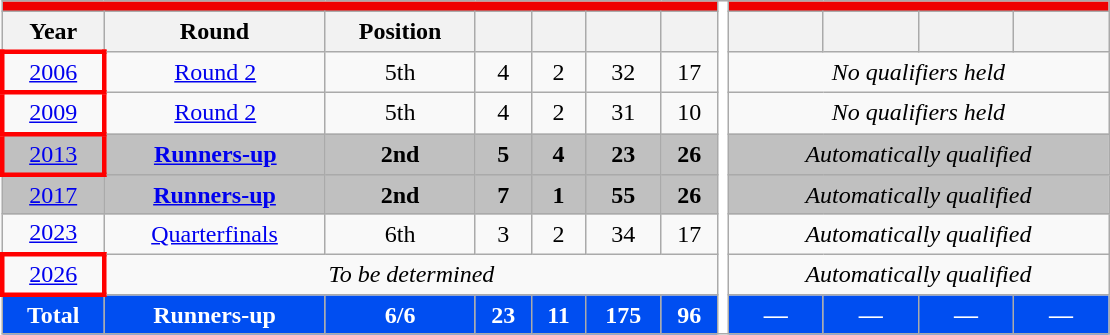<table class="wikitable" style="text-align: center;">
<tr>
<th style="background:#EF0000;" colspan="7"><a href='#'></a> </th>
<th style="background:white; width:1%;" rowspan="9"></th>
<th style="background:#EF0000; color:#FFFFFF;" colspan="5"><a href='#'></a> </th>
</tr>
<tr>
<th>Year</th>
<th>Round</th>
<th>Position</th>
<th></th>
<th></th>
<th></th>
<th></th>
<th></th>
<th></th>
<th></th>
<th></th>
</tr>
<tr>
<td style="border: 3px solid red"> <a href='#'>2006</a></td>
<td><a href='#'>Round 2</a></td>
<td>5th</td>
<td>4</td>
<td>2</td>
<td>32</td>
<td>17</td>
<td colspan=4 align=center><em>No qualifiers held</em></td>
</tr>
<tr>
<td style="border: 3px solid red">  <a href='#'>2009</a></td>
<td><a href='#'>Round 2</a></td>
<td>5th</td>
<td>4</td>
<td>2</td>
<td>31</td>
<td>10</td>
<td colspan=4 align=center><em>No qualifiers held</em></td>
</tr>
<tr style="background:Silver;">
<td style="border: 3px solid red">  <a href='#'>2013</a></td>
<td><strong><a href='#'>Runners-up</a></strong></td>
<td><strong>2nd</strong></td>
<td><strong>5</strong></td>
<td><strong>4</strong></td>
<td><strong>23</strong></td>
<td><strong>26</strong></td>
<td colspan=4 align=center><em>Automatically qualified</em></td>
</tr>
<tr style="background:Silver;">
<td>  <a href='#'>2017</a></td>
<td><strong><a href='#'>Runners-up</a></strong></td>
<td><strong>2nd</strong></td>
<td><strong>7</strong></td>
<td><strong>1</strong></td>
<td><strong>55</strong></td>
<td><strong>26</strong></td>
<td colspan=4 align=center><em>Automatically qualified</em></td>
</tr>
<tr>
<td> <a href='#'>2023</a></td>
<td><a href='#'>Quarterfinals</a></td>
<td>6th</td>
<td>3</td>
<td>2</td>
<td>34</td>
<td>17</td>
<td colspan=5 align=center><em>Automatically qualified</em></td>
</tr>
<tr>
<td style="border: 3px solid red"> <a href='#'>2026</a></td>
<td colspan=6 align=center><em>To be determined</em></td>
<td colspan=4 align=center><em>Automatically qualified</em></td>
</tr>
<tr>
<th style="color:white; background:#004EF1;">Total</th>
<th style="color:white; background:#004EF1;">Runners-up</th>
<th style="color:white; background:#004EF1;">6/6</th>
<th style="color:white; background:#004EF1;">23</th>
<th style="color:white; background:#004EF1;">11</th>
<th style="color:white; background:#004EF1;">175</th>
<th style="color:white; background:#004EF1;">96</th>
<th style="color:white; background:#004EF1;">—</th>
<th style="color:white; background:#004EF1;">—</th>
<th style="color:white; background:#004EF1;">—</th>
<th style="color:white; background:#004EF1;">—</th>
</tr>
</table>
